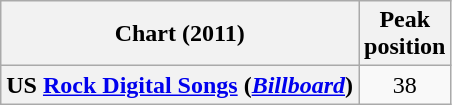<table class="wikitable plainrowheaders" style="text-align:center">
<tr>
<th scope="col">Chart (2011)</th>
<th scope="col">Peak<br>position</th>
</tr>
<tr>
<th scope="row">US <a href='#'>Rock Digital Songs</a> (<em><a href='#'>Billboard</a></em>)</th>
<td>38</td>
</tr>
</table>
